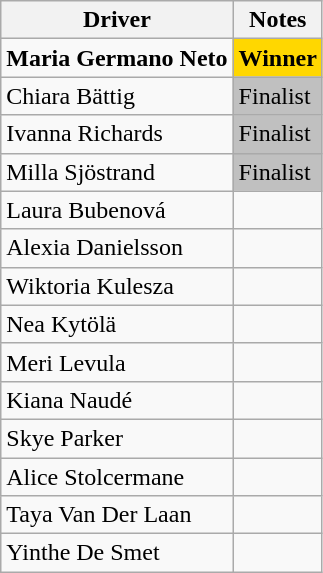<table class="wikitable">
<tr>
<th>Driver</th>
<th>Notes</th>
</tr>
<tr>
<td> <strong>Maria Germano Neto</strong></td>
<td style="background:gold"><strong>Winner</strong></td>
</tr>
<tr>
<td> Chiara Bättig</td>
<td style="background:silver">Finalist</td>
</tr>
<tr>
<td> Ivanna Richards</td>
<td style="background:silver">Finalist</td>
</tr>
<tr>
<td> Milla Sjöstrand</td>
<td style="background:silver">Finalist</td>
</tr>
<tr>
<td> Laura Bubenová</td>
<td></td>
</tr>
<tr>
<td> Alexia Danielsson</td>
<td></td>
</tr>
<tr>
<td> Wiktoria Kulesza</td>
<td></td>
</tr>
<tr>
<td> Nea Kytölä</td>
<td></td>
</tr>
<tr>
<td> Meri Levula</td>
<td></td>
</tr>
<tr>
<td> Kiana Naudé</td>
<td></td>
</tr>
<tr>
<td> Skye Parker</td>
<td></td>
</tr>
<tr>
<td> Alice Stolcermane</td>
<td></td>
</tr>
<tr>
<td> Taya Van Der Laan</td>
<td></td>
</tr>
<tr>
<td> Yinthe De Smet</td>
<td></td>
</tr>
</table>
